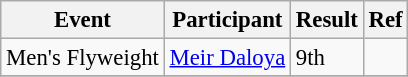<table class="wikitable" style="font-size: 95%;">
<tr>
<th>Event</th>
<th>Participant</th>
<th>Result</th>
<th>Ref</th>
</tr>
<tr>
<td>Men's Flyweight</td>
<td><a href='#'>Meir Daloya</a></td>
<td>9th</td>
<td></td>
</tr>
<tr>
</tr>
</table>
